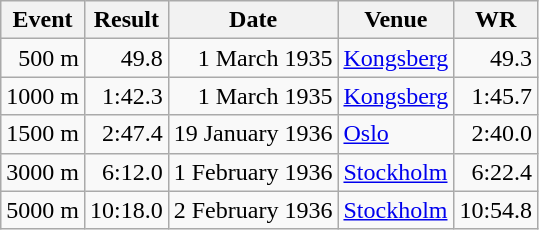<table class="wikitable">
<tr>
<th>Event</th>
<th>Result</th>
<th>Date</th>
<th>Venue</th>
<th>WR</th>
</tr>
<tr align="right">
<td>500 m</td>
<td>49.8</td>
<td>1 March 1935</td>
<td align="left"><a href='#'>Kongsberg</a></td>
<td>49.3</td>
</tr>
<tr align="right">
<td>1000 m</td>
<td>1:42.3</td>
<td>1 March 1935</td>
<td align="left"><a href='#'>Kongsberg</a></td>
<td>1:45.7</td>
</tr>
<tr align="right">
<td>1500 m</td>
<td>2:47.4</td>
<td>19 January 1936</td>
<td align="left"><a href='#'>Oslo</a></td>
<td>2:40.0</td>
</tr>
<tr align="right">
<td>3000 m</td>
<td>6:12.0</td>
<td>1 February 1936</td>
<td align="left"><a href='#'>Stockholm</a></td>
<td>6:22.4</td>
</tr>
<tr align="right">
<td>5000 m</td>
<td>10:18.0</td>
<td>2 February 1936</td>
<td align="left"><a href='#'>Stockholm</a></td>
<td>10:54.8</td>
</tr>
</table>
